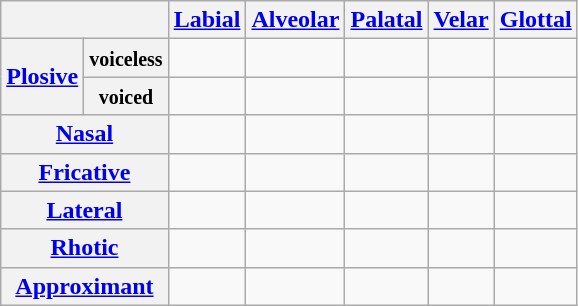<table class="wikitable" style="text-align:center">
<tr>
<th colspan="2"></th>
<th><a href='#'>Labial</a></th>
<th><a href='#'>Alveolar</a></th>
<th><a href='#'>Palatal</a></th>
<th><a href='#'>Velar</a></th>
<th><a href='#'>Glottal</a></th>
</tr>
<tr>
<th rowspan="2"><a href='#'>Plosive</a></th>
<th><small>voiceless</small></th>
<td></td>
<td></td>
<td></td>
<td></td>
<td></td>
</tr>
<tr>
<th><small>voiced</small></th>
<td></td>
<td></td>
<td></td>
<td></td>
<td></td>
</tr>
<tr>
<th colspan="2"><a href='#'>Nasal</a></th>
<td width="20px" style="border-right: 0;"></td>
<td width="20px" style="border-right: 0;"></td>
<td></td>
<td width="20px" style="border-right: 0;"></td>
<td></td>
</tr>
<tr>
<th colspan="2"><a href='#'>Fricative</a></th>
<td></td>
<td></td>
<td></td>
<td></td>
<td></td>
</tr>
<tr>
<th colspan="2"><a href='#'>Lateral</a></th>
<td></td>
<td></td>
<td></td>
<td></td>
<td></td>
</tr>
<tr>
<th colspan="2"><a href='#'>Rhotic</a></th>
<td></td>
<td></td>
<td></td>
<td></td>
<td></td>
</tr>
<tr>
<th colspan="2"><a href='#'>Approximant</a></th>
<td></td>
<td></td>
<td></td>
<td></td>
<td></td>
</tr>
</table>
